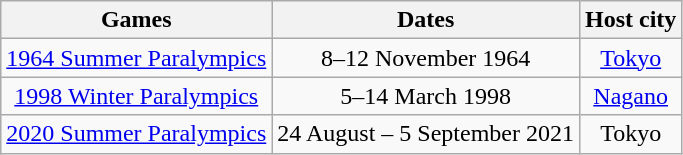<table class="wikitable" style="text-align:center;">
<tr>
<th>Games</th>
<th>Dates</th>
<th>Host city</th>
</tr>
<tr>
<td><a href='#'>1964 Summer Paralympics</a></td>
<td>8–12 November 1964</td>
<td><a href='#'>Tokyo</a></td>
</tr>
<tr>
<td><a href='#'>1998 Winter Paralympics</a></td>
<td>5–14 March 1998</td>
<td><a href='#'>Nagano</a></td>
</tr>
<tr>
<td><a href='#'>2020 Summer Paralympics</a></td>
<td>24 August – 5 September  2021</td>
<td>Tokyo</td>
</tr>
</table>
